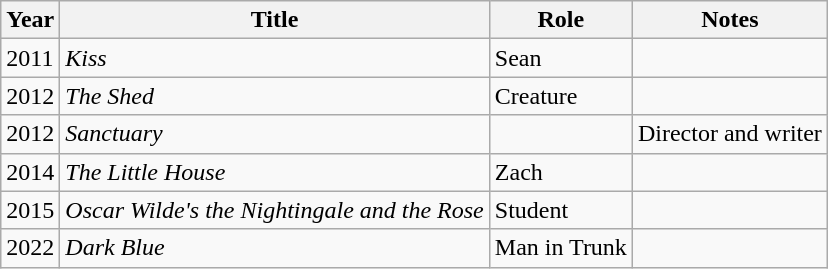<table class="wikitable sortable">
<tr>
<th>Year</th>
<th>Title</th>
<th>Role</th>
<th class="unsortable">Notes</th>
</tr>
<tr>
<td>2011</td>
<td><em>Kiss</em></td>
<td>Sean</td>
<td></td>
</tr>
<tr>
<td>2012</td>
<td><em>The Shed</em></td>
<td>Creature</td>
<td></td>
</tr>
<tr>
<td>2012</td>
<td><em>Sanctuary</em></td>
<td></td>
<td>Director and writer</td>
</tr>
<tr>
<td>2014</td>
<td><em>The Little House</em></td>
<td>Zach</td>
<td></td>
</tr>
<tr>
<td>2015</td>
<td><em>Oscar Wilde's the Nightingale and the Rose</em></td>
<td>Student </td>
<td></td>
</tr>
<tr>
<td>2022</td>
<td><em>Dark Blue</em></td>
<td>Man in Trunk</td>
<td></td>
</tr>
</table>
